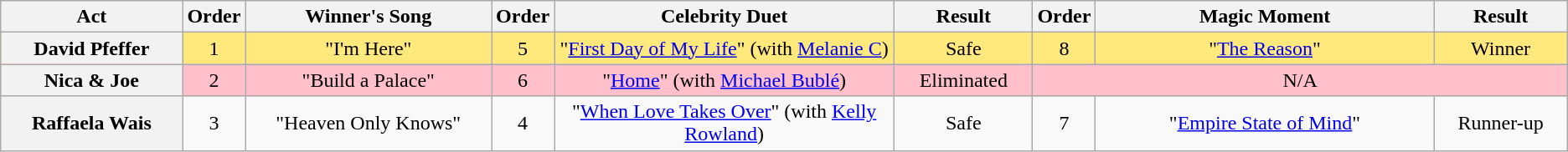<table class="wikitable plainrowheaders" style="text-align:center;">
<tr>
<th scope="col" style="width:10em;">Act</th>
<th scope="col">Order</th>
<th scope="col" style="width:14em;">Winner's Song</th>
<th scope="col">Order</th>
<th scope="col" style="width:20em;">Celebrity Duet</th>
<th scope="col" style="width:7em;">Result</th>
<th scope="col">Order</th>
<th scope="col" style="width:20em;">Magic Moment</th>
<th scope="col" style="width:7em;">Result</th>
</tr>
<tr style="background:#ffe87c;">
<th scope="row">David Pfeffer</th>
<td>1</td>
<td>"I'm Here"</td>
<td>5</td>
<td>"<a href='#'>First Day of My Life</a>" (with <a href='#'>Melanie C</a>)</td>
<td>Safe</td>
<td>8</td>
<td>"<a href='#'>The Reason</a>"</td>
<td>Winner</td>
</tr>
<tr style="background:pink;">
<th scope="row">Nica & Joe</th>
<td>2</td>
<td>"Build a Palace"</td>
<td>6</td>
<td>"<a href='#'>Home</a>" (with <a href='#'>Michael Bublé</a>)</td>
<td>Eliminated</td>
<td colspan=3>N/A</td>
</tr>
<tr>
<th scope="row">Raffaela Wais</th>
<td>3</td>
<td>"Heaven Only Knows"</td>
<td>4</td>
<td>"<a href='#'>When Love Takes Over</a>" (with <a href='#'>Kelly Rowland</a>)</td>
<td>Safe</td>
<td>7</td>
<td>"<a href='#'>Empire State of Mind</a>"</td>
<td>Runner-up</td>
</tr>
</table>
